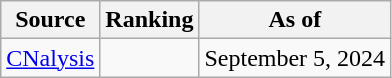<table class="wikitable" style="text-align:center">
<tr>
<th>Source</th>
<th>Ranking</th>
<th>As of</th>
</tr>
<tr>
<td align=left><a href='#'>CNalysis</a></td>
<td></td>
<td>September 5, 2024</td>
</tr>
</table>
